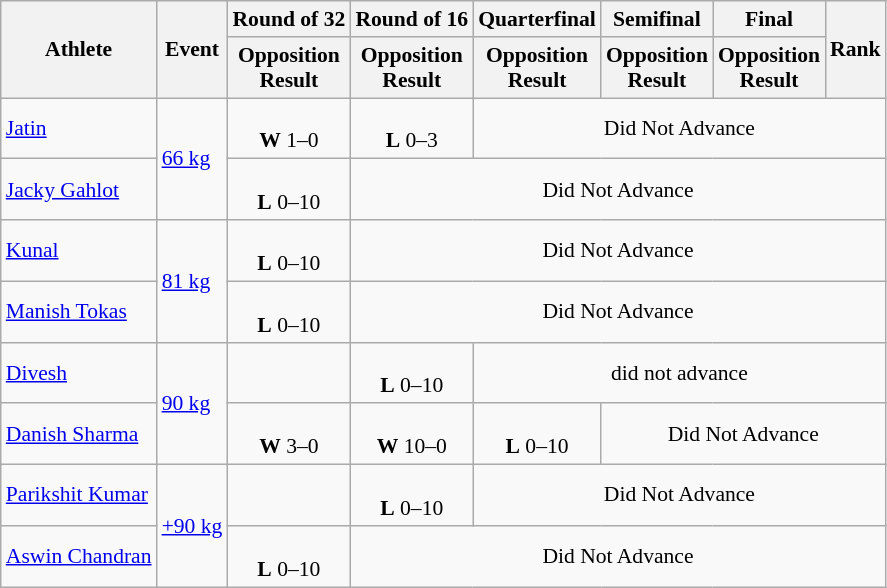<table class=wikitable style="text-align:center; font-size:90%">
<tr>
<th rowspan=2>Athlete</th>
<th rowspan=2>Event</th>
<th>Round of 32</th>
<th>Round of 16</th>
<th>Quarterfinal</th>
<th>Semifinal</th>
<th>Final</th>
<th rowspan=2>Rank</th>
</tr>
<tr>
<th>Opposition<br>Result</th>
<th>Opposition<br>Result</th>
<th>Opposition<br>Result</th>
<th>Opposition<br>Result</th>
<th>Opposition<br>Result</th>
</tr>
<tr>
<td align=left><a href='#'>Jatin</a></td>
<td style="text-align:left;" rowspan="2"><a href='#'>66 kg</a></td>
<td><br><strong>W</strong> 1–0</td>
<td><br><strong>L</strong> 0–3</td>
<td colspan=4>Did Not Advance</td>
</tr>
<tr>
<td align=left><a href='#'>Jacky Gahlot</a></td>
<td><br><strong>L</strong> 0–10</td>
<td colspan=5>Did Not Advance</td>
</tr>
<tr>
<td align=left><a href='#'>Kunal</a></td>
<td style="text-align:left;" rowspan="2"><a href='#'>81 kg</a></td>
<td><br><strong>L</strong> 0–10</td>
<td colspan=5>Did Not Advance</td>
</tr>
<tr>
<td align=left><a href='#'>Manish Tokas</a></td>
<td><br><strong>L</strong> 0–10</td>
<td colspan=5>Did Not Advance</td>
</tr>
<tr>
<td align=left><a href='#'>Divesh</a></td>
<td style="text-align:left;" rowspan="2"><a href='#'>90 kg</a></td>
<td></td>
<td><br><strong>L</strong> 0–10</td>
<td colspan=4>did not advance</td>
</tr>
<tr>
<td align=left><a href='#'>Danish Sharma</a></td>
<td><br><strong>W</strong> 3–0</td>
<td><br><strong>W</strong> 10–0</td>
<td><br><strong>L</strong> 0–10</td>
<td colspan=3>Did Not Advance</td>
</tr>
<tr>
<td align=left><a href='#'>Parikshit Kumar</a></td>
<td style="text-align:left;" rowspan="2"><a href='#'>+90 kg</a></td>
<td></td>
<td><br><strong>L</strong> 0–10</td>
<td colspan=4>Did Not Advance</td>
</tr>
<tr>
<td align=left><a href='#'>Aswin Chandran</a></td>
<td><br><strong>L</strong> 0–10</td>
<td colspan=5>Did Not Advance</td>
</tr>
</table>
